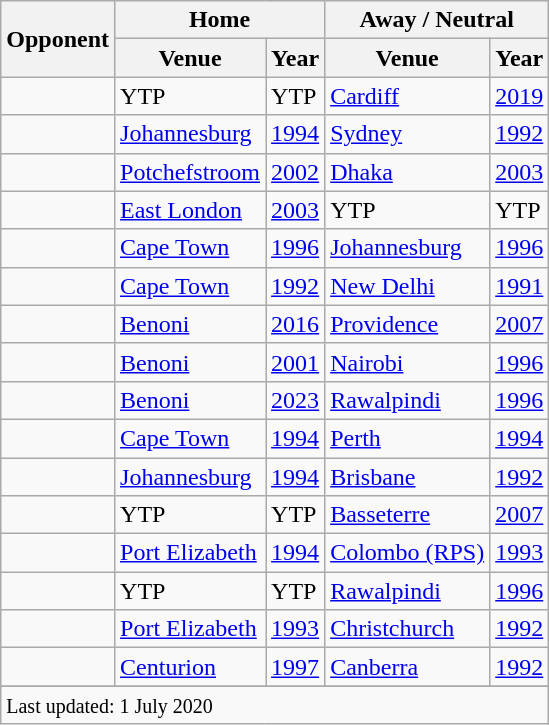<table class="wikitable plainrowheaders sortable">
<tr>
<th rowspan="2">Opponent</th>
<th colspan="2">Home</th>
<th colspan="2">Away / Neutral</th>
</tr>
<tr>
<th>Venue</th>
<th style="text-align:center">Year</th>
<th style="text-align:center">Venue</th>
<th style="text-align:center">Year</th>
</tr>
<tr>
<td></td>
<td>YTP</td>
<td>YTP</td>
<td><a href='#'>Cardiff</a></td>
<td><a href='#'>2019</a> </td>
</tr>
<tr>
<td></td>
<td><a href='#'>Johannesburg</a></td>
<td><a href='#'>1994</a></td>
<td><a href='#'>Sydney</a></td>
<td><a href='#'>1992</a> </td>
</tr>
<tr>
<td></td>
<td><a href='#'>Potchefstroom</a></td>
<td><a href='#'>2002</a></td>
<td><a href='#'>Dhaka</a></td>
<td><a href='#'>2003</a></td>
</tr>
<tr>
<td></td>
<td><a href='#'>East London</a></td>
<td><a href='#'>2003</a> </td>
<td>YTP</td>
<td>YTP</td>
</tr>
<tr>
<td></td>
<td><a href='#'>Cape Town</a></td>
<td><a href='#'>1996</a></td>
<td><a href='#'>Johannesburg</a></td>
<td><a href='#'>1996</a></td>
</tr>
<tr>
<td></td>
<td><a href='#'>Cape Town</a></td>
<td><a href='#'>1992</a></td>
<td><a href='#'>New Delhi</a></td>
<td><a href='#'>1991</a></td>
</tr>
<tr>
<td></td>
<td><a href='#'>Benoni</a></td>
<td><a href='#'>2016</a></td>
<td><a href='#'>Providence</a></td>
<td><a href='#'>2007</a> </td>
</tr>
<tr>
<td></td>
<td><a href='#'>Benoni</a></td>
<td><a href='#'>2001</a></td>
<td><a href='#'>Nairobi</a></td>
<td><a href='#'>1996</a></td>
</tr>
<tr>
<td></td>
<td><a href='#'>Benoni</a></td>
<td><a href='#'>2023</a></td>
<td><a href='#'>Rawalpindi</a></td>
<td><a href='#'>1996</a> </td>
</tr>
<tr>
<td></td>
<td><a href='#'>Cape Town</a></td>
<td><a href='#'>1994</a></td>
<td><a href='#'>Perth</a></td>
<td><a href='#'>1994</a></td>
</tr>
<tr>
<td></td>
<td><a href='#'>Johannesburg</a></td>
<td><a href='#'>1994</a></td>
<td><a href='#'>Brisbane</a></td>
<td><a href='#'>1992</a> </td>
</tr>
<tr>
<td></td>
<td>YTP</td>
<td>YTP</td>
<td><a href='#'>Basseterre</a></td>
<td><a href='#'>2007</a> </td>
</tr>
<tr>
<td></td>
<td><a href='#'>Port Elizabeth</a></td>
<td><a href='#'>1994</a></td>
<td><a href='#'>Colombo (RPS)</a></td>
<td><a href='#'>1993</a></td>
</tr>
<tr>
<td></td>
<td>YTP</td>
<td>YTP</td>
<td><a href='#'>Rawalpindi</a></td>
<td><a href='#'>1996</a> </td>
</tr>
<tr>
<td></td>
<td><a href='#'>Port Elizabeth</a></td>
<td><a href='#'>1993</a></td>
<td><a href='#'>Christchurch</a></td>
<td><a href='#'>1992</a> </td>
</tr>
<tr>
<td></td>
<td><a href='#'>Centurion</a></td>
<td><a href='#'>1997</a></td>
<td><a href='#'>Canberra</a></td>
<td><a href='#'>1992</a> </td>
</tr>
<tr>
</tr>
<tr class=sortbottom>
<td colspan=5><small>Last updated: 1 July 2020</small></td>
</tr>
</table>
